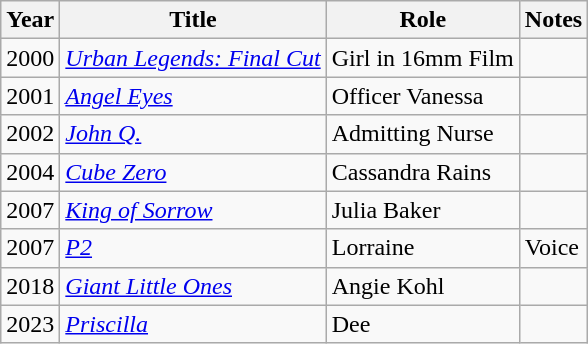<table class="wikitable sortable">
<tr>
<th>Year</th>
<th>Title</th>
<th>Role</th>
<th class="unsortable">Notes</th>
</tr>
<tr>
<td>2000</td>
<td><em><a href='#'>Urban Legends: Final Cut</a></em></td>
<td>Girl in 16mm Film</td>
<td></td>
</tr>
<tr>
<td>2001</td>
<td><a href='#'><em>Angel Eyes</em></a></td>
<td>Officer Vanessa</td>
<td></td>
</tr>
<tr>
<td>2002</td>
<td><em><a href='#'>John Q.</a></em></td>
<td>Admitting Nurse</td>
<td></td>
</tr>
<tr>
<td>2004</td>
<td><em><a href='#'>Cube Zero</a></em></td>
<td>Cassandra Rains</td>
<td></td>
</tr>
<tr>
<td>2007</td>
<td><a href='#'><em>King of Sorrow</em></a></td>
<td>Julia Baker</td>
<td></td>
</tr>
<tr>
<td>2007</td>
<td><a href='#'><em>P2</em></a></td>
<td>Lorraine</td>
<td>Voice</td>
</tr>
<tr>
<td>2018</td>
<td><em><a href='#'>Giant Little Ones</a></em></td>
<td>Angie Kohl</td>
<td></td>
</tr>
<tr>
<td>2023</td>
<td><em><a href='#'>Priscilla</a></em></td>
<td>Dee</td>
<td></td>
</tr>
</table>
